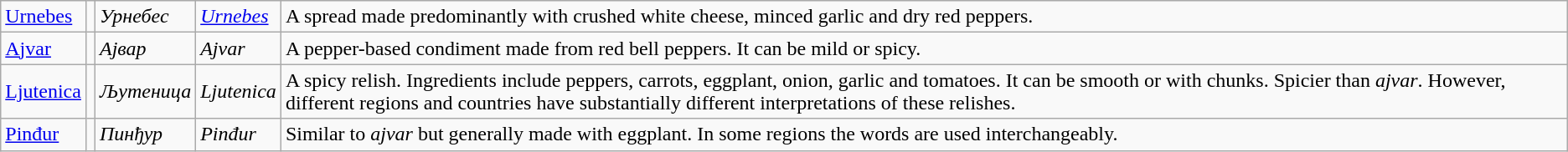<table class="wikitable">
<tr>
<td><a href='#'>Urnebes</a></td>
<td></td>
<td><em>Урнебес</em></td>
<td><em><a href='#'>Urnebes</a></em></td>
<td>A spread made predominantly with crushed white cheese, minced garlic and dry red peppers.</td>
</tr>
<tr>
<td><a href='#'>Ajvar</a></td>
<td></td>
<td><em>Ајвар</em></td>
<td><em>Ajvar</em></td>
<td>A pepper-based condiment made from red bell peppers. It can be mild or spicy.</td>
</tr>
<tr>
<td><a href='#'>Ljutenica</a></td>
<td></td>
<td><em>Љутеница</em></td>
<td><em>Ljutenica</em></td>
<td>A spicy relish. Ingredients include peppers, carrots, eggplant, onion, garlic and tomatoes. It can be smooth or with chunks. Spicier than <em>ajvar</em>. However, different regions and countries have substantially different interpretations of these relishes.</td>
</tr>
<tr>
<td><a href='#'>Pinđur</a></td>
<td></td>
<td><em>Пинђур</em></td>
<td><em>Pinđur</em></td>
<td>Similar to <em>ajvar</em> but generally made with eggplant. In some regions the words are used interchangeably.</td>
</tr>
</table>
